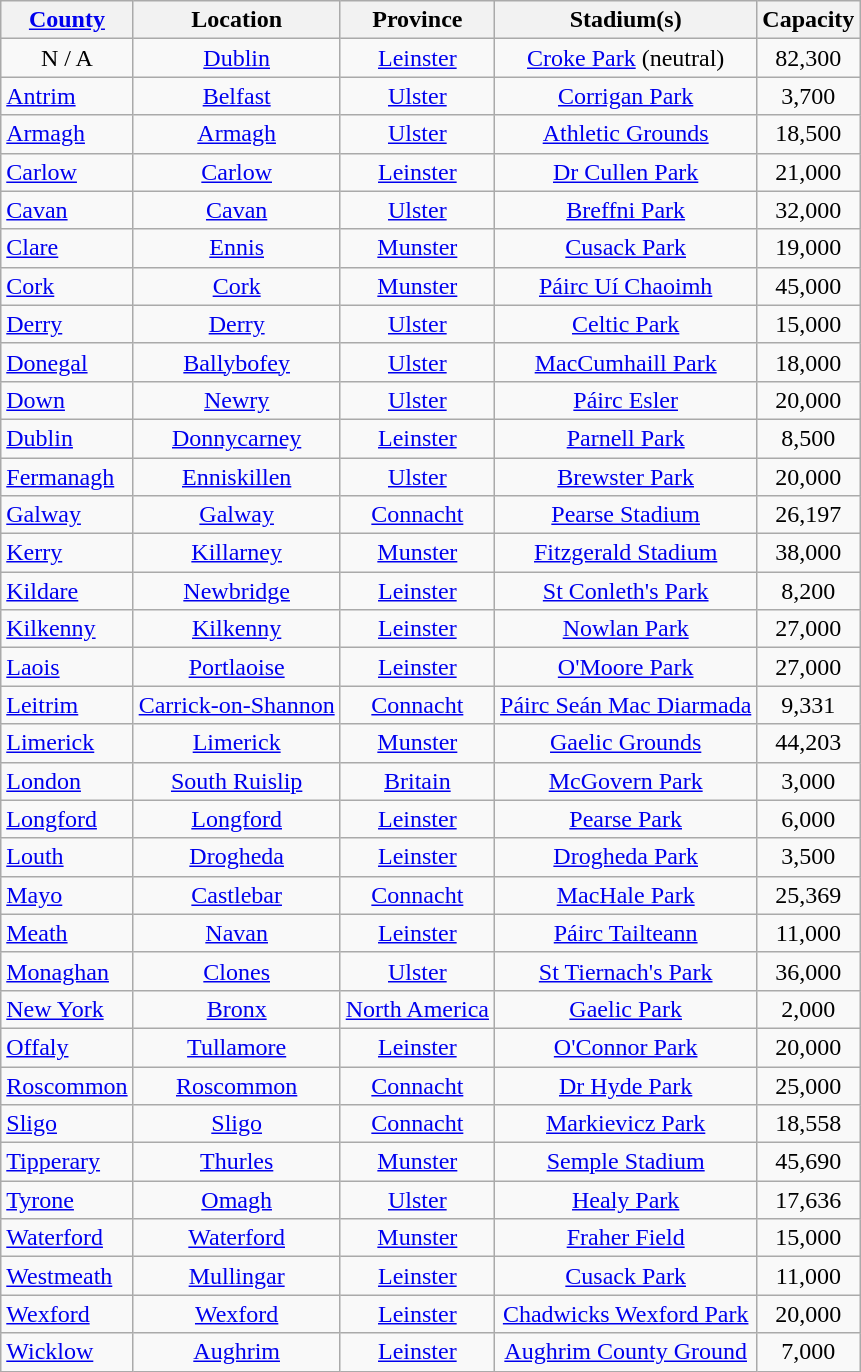<table class="wikitable sortable" style="text-align:center">
<tr>
<th><a href='#'>County</a></th>
<th>Location</th>
<th>Province</th>
<th>Stadium(s)</th>
<th>Capacity</th>
</tr>
<tr>
<td>N / A</td>
<td><a href='#'>Dublin</a></td>
<td><a href='#'>Leinster</a></td>
<td><a href='#'>Croke Park</a> (neutral)</td>
<td>82,300</td>
</tr>
<tr>
<td style="text-align:left"> <a href='#'>Antrim</a></td>
<td><a href='#'>Belfast</a></td>
<td><a href='#'>Ulster</a></td>
<td><a href='#'>Corrigan Park</a></td>
<td>3,700</td>
</tr>
<tr>
<td style="text-align:left"> <a href='#'>Armagh</a></td>
<td><a href='#'>Armagh</a></td>
<td><a href='#'>Ulster</a></td>
<td><a href='#'>Athletic Grounds</a></td>
<td>18,500</td>
</tr>
<tr>
<td style="text-align:left"> <a href='#'>Carlow</a></td>
<td><a href='#'>Carlow</a></td>
<td><a href='#'>Leinster</a></td>
<td><a href='#'>Dr Cullen Park</a></td>
<td>21,000</td>
</tr>
<tr>
<td style="text-align:left"> <a href='#'>Cavan</a></td>
<td><a href='#'>Cavan</a></td>
<td><a href='#'>Ulster</a></td>
<td><a href='#'>Breffni Park</a></td>
<td>32,000</td>
</tr>
<tr>
<td style="text-align:left"> <a href='#'>Clare</a></td>
<td><a href='#'>Ennis</a></td>
<td><a href='#'>Munster</a></td>
<td><a href='#'>Cusack Park</a></td>
<td>19,000</td>
</tr>
<tr>
<td style="text-align:left"> <a href='#'>Cork</a></td>
<td><a href='#'>Cork</a></td>
<td><a href='#'>Munster</a></td>
<td><a href='#'>Páirc Uí Chaoimh</a></td>
<td>45,000</td>
</tr>
<tr>
<td style="text-align:left"> <a href='#'>Derry</a></td>
<td><a href='#'>Derry</a></td>
<td><a href='#'>Ulster</a></td>
<td><a href='#'>Celtic Park</a></td>
<td>15,000</td>
</tr>
<tr>
<td style="text-align:left"> <a href='#'>Donegal</a></td>
<td><a href='#'>Ballybofey</a></td>
<td><a href='#'>Ulster</a></td>
<td><a href='#'>MacCumhaill Park</a></td>
<td>18,000</td>
</tr>
<tr>
<td style="text-align:left"> <a href='#'>Down</a></td>
<td><a href='#'>Newry</a></td>
<td><a href='#'>Ulster</a></td>
<td><a href='#'>Páirc Esler</a></td>
<td>20,000</td>
</tr>
<tr>
<td style="text-align:left"> <a href='#'>Dublin</a></td>
<td><a href='#'>Donnycarney</a></td>
<td><a href='#'>Leinster</a></td>
<td><a href='#'>Parnell Park</a></td>
<td>8,500</td>
</tr>
<tr>
<td style="text-align:left"> <a href='#'>Fermanagh</a></td>
<td><a href='#'>Enniskillen</a></td>
<td><a href='#'>Ulster</a></td>
<td><a href='#'>Brewster Park</a></td>
<td>20,000</td>
</tr>
<tr>
<td style="text-align:left"> <a href='#'>Galway</a></td>
<td><a href='#'>Galway</a></td>
<td><a href='#'>Connacht</a></td>
<td><a href='#'>Pearse Stadium</a></td>
<td>26,197</td>
</tr>
<tr>
<td style="text-align:left"> <a href='#'>Kerry</a></td>
<td><a href='#'>Killarney</a></td>
<td><a href='#'>Munster</a></td>
<td><a href='#'>Fitzgerald Stadium</a></td>
<td>38,000</td>
</tr>
<tr>
<td style="text-align:left"> <a href='#'>Kildare</a></td>
<td><a href='#'>Newbridge</a></td>
<td><a href='#'>Leinster</a></td>
<td><a href='#'>St Conleth's Park</a></td>
<td>8,200</td>
</tr>
<tr>
<td style="text-align:left"> <a href='#'>Kilkenny</a></td>
<td><a href='#'>Kilkenny</a></td>
<td><a href='#'>Leinster</a></td>
<td><a href='#'>Nowlan Park</a></td>
<td>27,000</td>
</tr>
<tr>
<td style="text-align:left"> <a href='#'>Laois</a></td>
<td><a href='#'>Portlaoise</a></td>
<td><a href='#'>Leinster</a></td>
<td><a href='#'>O'Moore Park</a></td>
<td>27,000</td>
</tr>
<tr>
<td style="text-align:left"> <a href='#'>Leitrim</a></td>
<td><a href='#'>Carrick-on-Shannon</a></td>
<td><a href='#'>Connacht</a></td>
<td><a href='#'>Páirc Seán Mac Diarmada</a></td>
<td>9,331</td>
</tr>
<tr>
<td style="text-align:left"> <a href='#'>Limerick</a></td>
<td><a href='#'>Limerick</a></td>
<td><a href='#'>Munster</a></td>
<td><a href='#'>Gaelic Grounds</a></td>
<td>44,203</td>
</tr>
<tr>
<td style="text-align:left"> <a href='#'>London</a></td>
<td><a href='#'>South Ruislip</a></td>
<td><a href='#'>Britain</a></td>
<td><a href='#'>McGovern Park</a></td>
<td>3,000</td>
</tr>
<tr>
<td style="text-align:left"> <a href='#'>Longford</a></td>
<td><a href='#'>Longford</a></td>
<td><a href='#'>Leinster</a></td>
<td><a href='#'>Pearse Park</a></td>
<td>6,000</td>
</tr>
<tr>
<td style="text-align:left"> <a href='#'>Louth</a></td>
<td><a href='#'>Drogheda</a></td>
<td><a href='#'>Leinster</a></td>
<td><a href='#'>Drogheda Park</a></td>
<td>3,500</td>
</tr>
<tr>
<td style="text-align:left"> <a href='#'>Mayo</a></td>
<td><a href='#'>Castlebar</a></td>
<td><a href='#'>Connacht</a></td>
<td><a href='#'>MacHale Park</a></td>
<td>25,369</td>
</tr>
<tr>
<td style="text-align:left"> <a href='#'>Meath</a></td>
<td><a href='#'>Navan</a></td>
<td><a href='#'>Leinster</a></td>
<td><a href='#'>Páirc Tailteann</a></td>
<td>11,000</td>
</tr>
<tr>
<td style="text-align:left"> <a href='#'>Monaghan</a></td>
<td><a href='#'>Clones</a></td>
<td><a href='#'>Ulster</a></td>
<td><a href='#'>St Tiernach's Park</a></td>
<td>36,000</td>
</tr>
<tr>
<td style="text-align:left"> <a href='#'>New York</a></td>
<td><a href='#'>Bronx</a></td>
<td><a href='#'>North America</a></td>
<td><a href='#'>Gaelic Park</a></td>
<td>2,000</td>
</tr>
<tr>
<td style="text-align:left"> <a href='#'>Offaly</a></td>
<td><a href='#'>Tullamore</a></td>
<td><a href='#'>Leinster</a></td>
<td><a href='#'>O'Connor Park</a></td>
<td>20,000</td>
</tr>
<tr>
<td style="text-align:left"> <a href='#'>Roscommon</a></td>
<td><a href='#'>Roscommon</a></td>
<td><a href='#'>Connacht</a></td>
<td><a href='#'>Dr Hyde Park</a></td>
<td>25,000</td>
</tr>
<tr>
<td style="text-align:left"> <a href='#'>Sligo</a></td>
<td><a href='#'>Sligo</a></td>
<td><a href='#'>Connacht</a></td>
<td><a href='#'>Markievicz Park</a></td>
<td>18,558</td>
</tr>
<tr>
<td style="text-align:left"> <a href='#'>Tipperary</a></td>
<td><a href='#'>Thurles</a></td>
<td><a href='#'>Munster</a></td>
<td><a href='#'>Semple Stadium</a></td>
<td>45,690</td>
</tr>
<tr>
<td style="text-align:left"> <a href='#'>Tyrone</a></td>
<td><a href='#'>Omagh</a></td>
<td><a href='#'>Ulster</a></td>
<td><a href='#'>Healy Park</a></td>
<td>17,636</td>
</tr>
<tr>
<td style="text-align:left"> <a href='#'>Waterford</a></td>
<td><a href='#'>Waterford</a></td>
<td><a href='#'>Munster</a></td>
<td><a href='#'>Fraher Field</a></td>
<td>15,000</td>
</tr>
<tr>
<td style="text-align:left"> <a href='#'>Westmeath</a></td>
<td><a href='#'>Mullingar</a></td>
<td><a href='#'>Leinster</a></td>
<td><a href='#'>Cusack Park</a></td>
<td>11,000</td>
</tr>
<tr>
<td style="text-align:left"> <a href='#'>Wexford</a></td>
<td><a href='#'>Wexford</a></td>
<td><a href='#'>Leinster</a></td>
<td><a href='#'>Chadwicks Wexford Park</a></td>
<td>20,000</td>
</tr>
<tr>
<td style="text-align:left"> <a href='#'>Wicklow</a></td>
<td><a href='#'>Aughrim</a></td>
<td><a href='#'>Leinster</a></td>
<td><a href='#'>Aughrim County Ground</a></td>
<td>7,000</td>
</tr>
</table>
